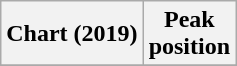<table class="wikitable sortable plainrowheaders" style="text-align:center">
<tr>
<th scope="col">Chart (2019)</th>
<th scope="col">Peak<br>position</th>
</tr>
<tr>
</tr>
</table>
